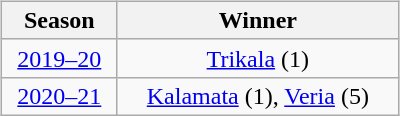<table>
<tr>
<td valign="top" width=33%><br><table class="wikitable" style="text-align:center;">
<tr>
<th width="70">Season</th>
<th width="180">Winner</th>
</tr>
<tr>
<td><a href='#'>2019–20</a></td>
<td><a href='#'>Trikala</a> (1)</td>
</tr>
<tr>
<td><a href='#'>2020–21</a></td>
<td><a href='#'>Kalamata</a> (1), <a href='#'>Veria</a> (5)</td>
</tr>
</table>
</td>
</tr>
</table>
